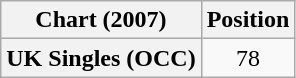<table class="wikitable plainrowheaders" style="text-align:center">
<tr>
<th scope="col">Chart (2007)</th>
<th scope="col">Position</th>
</tr>
<tr>
<th scope="row">UK Singles (OCC)</th>
<td>78</td>
</tr>
</table>
